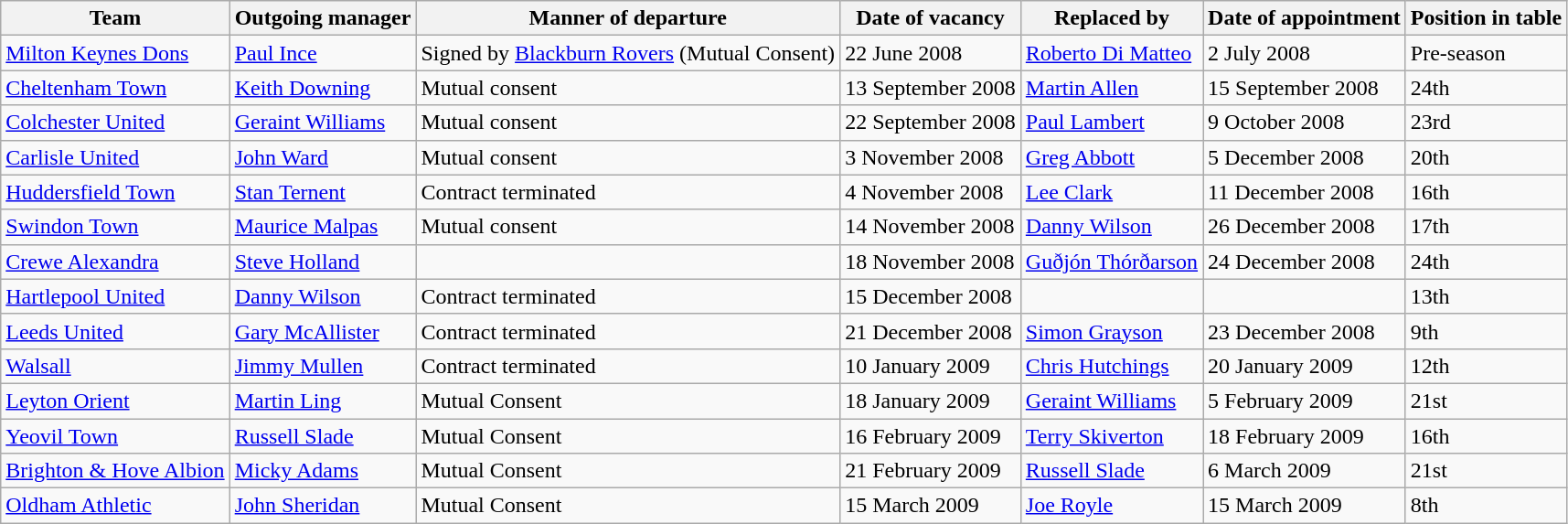<table class="wikitable">
<tr>
<th>Team</th>
<th>Outgoing manager</th>
<th>Manner of departure</th>
<th>Date of vacancy</th>
<th>Replaced by</th>
<th>Date of appointment</th>
<th>Position in table</th>
</tr>
<tr>
<td><a href='#'>Milton Keynes Dons</a></td>
<td><a href='#'>Paul Ince</a></td>
<td>Signed by <a href='#'>Blackburn Rovers</a> (Mutual Consent)</td>
<td>22 June 2008</td>
<td><a href='#'>Roberto Di Matteo</a></td>
<td>2 July 2008</td>
<td>Pre-season</td>
</tr>
<tr>
<td><a href='#'>Cheltenham Town</a></td>
<td><a href='#'>Keith Downing</a></td>
<td>Mutual consent</td>
<td>13 September 2008</td>
<td><a href='#'>Martin Allen</a></td>
<td>15 September 2008</td>
<td>24th</td>
</tr>
<tr>
<td><a href='#'>Colchester United</a></td>
<td><a href='#'>Geraint Williams</a></td>
<td>Mutual consent</td>
<td>22 September 2008</td>
<td><a href='#'>Paul Lambert</a></td>
<td>9 October 2008</td>
<td>23rd</td>
</tr>
<tr>
<td><a href='#'>Carlisle United</a></td>
<td><a href='#'>John Ward</a></td>
<td>Mutual consent</td>
<td>3 November 2008</td>
<td><a href='#'>Greg Abbott</a></td>
<td>5 December 2008</td>
<td>20th</td>
</tr>
<tr>
<td><a href='#'>Huddersfield Town</a></td>
<td><a href='#'>Stan Ternent</a></td>
<td>Contract terminated</td>
<td>4 November 2008</td>
<td><a href='#'>Lee Clark</a></td>
<td>11 December 2008</td>
<td>16th</td>
</tr>
<tr>
<td><a href='#'>Swindon Town</a></td>
<td><a href='#'>Maurice Malpas</a></td>
<td>Mutual consent</td>
<td>14 November 2008</td>
<td><a href='#'>Danny Wilson</a></td>
<td>26 December 2008</td>
<td>17th</td>
</tr>
<tr>
<td><a href='#'>Crewe Alexandra</a></td>
<td><a href='#'>Steve Holland</a></td>
<td></td>
<td>18 November 2008</td>
<td><a href='#'>Guðjón Thórðarson</a></td>
<td>24 December 2008</td>
<td>24th</td>
</tr>
<tr>
<td><a href='#'>Hartlepool United</a></td>
<td><a href='#'>Danny Wilson</a></td>
<td>Contract terminated</td>
<td>15 December 2008</td>
<td></td>
<td></td>
<td>13th</td>
</tr>
<tr>
<td><a href='#'>Leeds United</a></td>
<td><a href='#'>Gary McAllister</a></td>
<td>Contract terminated</td>
<td>21 December 2008</td>
<td><a href='#'>Simon Grayson</a></td>
<td>23 December 2008</td>
<td>9th</td>
</tr>
<tr>
<td><a href='#'>Walsall</a></td>
<td><a href='#'>Jimmy Mullen</a></td>
<td>Contract terminated</td>
<td>10 January 2009</td>
<td><a href='#'>Chris Hutchings</a></td>
<td>20 January 2009</td>
<td>12th</td>
</tr>
<tr>
<td><a href='#'>Leyton Orient</a></td>
<td><a href='#'>Martin Ling</a></td>
<td>Mutual Consent</td>
<td>18 January 2009</td>
<td><a href='#'>Geraint Williams</a></td>
<td>5 February 2009</td>
<td>21st</td>
</tr>
<tr>
<td><a href='#'>Yeovil Town</a></td>
<td><a href='#'>Russell Slade</a></td>
<td>Mutual Consent</td>
<td>16 February 2009</td>
<td><a href='#'>Terry Skiverton</a></td>
<td>18 February 2009</td>
<td>16th</td>
</tr>
<tr>
<td><a href='#'>Brighton & Hove Albion</a></td>
<td><a href='#'>Micky Adams</a></td>
<td>Mutual Consent</td>
<td>21 February 2009</td>
<td><a href='#'>Russell Slade</a></td>
<td>6 March 2009</td>
<td>21st</td>
</tr>
<tr>
<td><a href='#'>Oldham Athletic</a></td>
<td><a href='#'>John Sheridan</a></td>
<td>Mutual Consent</td>
<td>15 March 2009</td>
<td><a href='#'>Joe Royle</a></td>
<td>15 March 2009</td>
<td>8th</td>
</tr>
</table>
